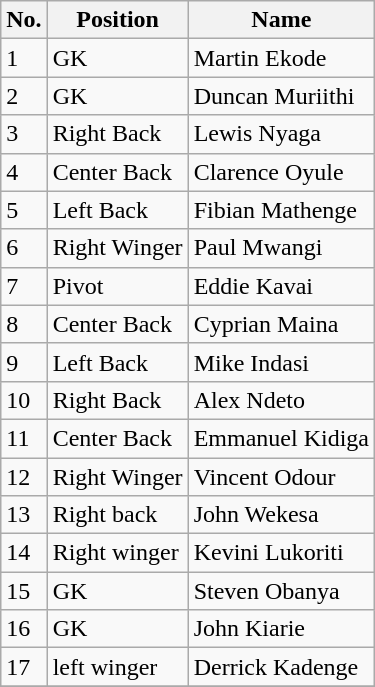<table class="wikitable">
<tr>
<th><strong>No.</strong></th>
<th><strong>Position</strong></th>
<th><strong>Name</strong></th>
</tr>
<tr>
<td>1</td>
<td>GK</td>
<td>Martin Ekode</td>
</tr>
<tr>
<td>2</td>
<td>GK</td>
<td>Duncan Muriithi</td>
</tr>
<tr>
<td>3</td>
<td>Right Back</td>
<td>Lewis Nyaga</td>
</tr>
<tr>
<td>4</td>
<td>Center Back</td>
<td>Clarence Oyule</td>
</tr>
<tr>
<td>5</td>
<td>Left Back</td>
<td>Fibian Mathenge</td>
</tr>
<tr>
<td>6</td>
<td>Right Winger</td>
<td>Paul Mwangi</td>
</tr>
<tr>
<td>7</td>
<td>Pivot</td>
<td>Eddie Kavai</td>
</tr>
<tr>
<td>8</td>
<td>Center Back</td>
<td>Cyprian Maina</td>
</tr>
<tr>
<td>9</td>
<td>Left Back</td>
<td>Mike Indasi</td>
</tr>
<tr>
<td>10</td>
<td>Right Back</td>
<td>Alex Ndeto</td>
</tr>
<tr>
<td>11</td>
<td>Center Back</td>
<td>Emmanuel Kidiga</td>
</tr>
<tr>
<td>12</td>
<td>Right Winger</td>
<td>Vincent Odour</td>
</tr>
<tr>
<td>13</td>
<td>Right back</td>
<td>John Wekesa</td>
</tr>
<tr>
<td>14 </td>
<td>Right winger</td>
<td>Kevini Lukoriti</td>
</tr>
<tr>
<td>15 </td>
<td>GK</td>
<td>Steven Obanya</td>
</tr>
<tr>
<td>16 </td>
<td>GK</td>
<td>John Kiarie</td>
</tr>
<tr>
<td>17 </td>
<td>left winger</td>
<td>Derrick Kadenge</td>
</tr>
<tr 18>
</tr>
</table>
